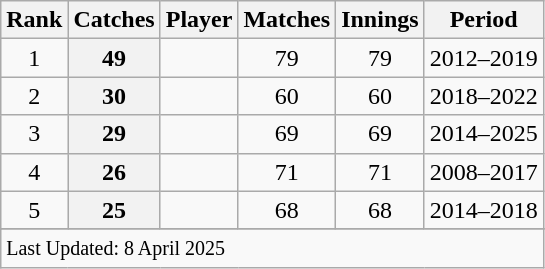<table class="wikitable">
<tr>
<th>Rank</th>
<th>Catches</th>
<th>Player</th>
<th>Matches</th>
<th>Innings</th>
<th>Period</th>
</tr>
<tr>
<td style="text-align:center">1</td>
<th scope=row style=text-align:center;>49</th>
<td></td>
<td style="text-align:center">79</td>
<td style="text-align:center">79</td>
<td>2012–2019</td>
</tr>
<tr>
<td style="text-align:center">2</td>
<th scope=row style=text-align:center;>30</th>
<td></td>
<td style="text-align:center">60</td>
<td style="text-align:center">60</td>
<td>2018–2022</td>
</tr>
<tr>
<td style="text-align:center">3</td>
<th scope=row style=text-align:center;>29</th>
<td></td>
<td style="text-align:center">69</td>
<td style="text-align:center">69</td>
<td>2014–2025</td>
</tr>
<tr>
<td style="text-align:center">4</td>
<th scope=row style=text-align:center;>26</th>
<td></td>
<td style="text-align:center">71</td>
<td style="text-align:center">71</td>
<td>2008–2017</td>
</tr>
<tr>
<td style="text-align:center">5</td>
<th scope=row style=text-align:center;>25</th>
<td></td>
<td style="text-align:center">68</td>
<td style="text-align:center">68</td>
<td>2014–2018</td>
</tr>
<tr>
</tr>
<tr class=sortbottom>
<td colspan=6><small>Last Updated: 8 April 2025</small></td>
</tr>
</table>
